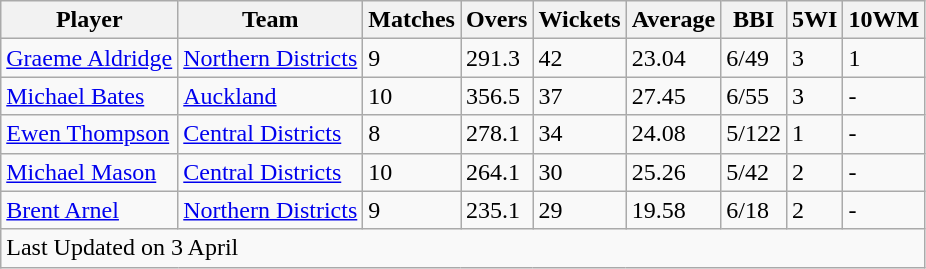<table class="wikitable">
<tr>
<th>Player</th>
<th>Team</th>
<th>Matches</th>
<th>Overs</th>
<th>Wickets</th>
<th>Average</th>
<th>BBI</th>
<th>5WI</th>
<th>10WM</th>
</tr>
<tr>
<td><a href='#'>Graeme Aldridge</a></td>
<td><a href='#'>Northern Districts</a></td>
<td>9</td>
<td>291.3</td>
<td>42</td>
<td>23.04</td>
<td>6/49</td>
<td>3</td>
<td>1</td>
</tr>
<tr>
<td><a href='#'>Michael Bates</a></td>
<td><a href='#'>Auckland</a></td>
<td>10</td>
<td>356.5</td>
<td>37</td>
<td>27.45</td>
<td>6/55</td>
<td>3</td>
<td>-</td>
</tr>
<tr>
<td><a href='#'>Ewen Thompson</a></td>
<td><a href='#'>Central Districts</a></td>
<td>8</td>
<td>278.1</td>
<td>34</td>
<td>24.08</td>
<td>5/122</td>
<td>1</td>
<td>-</td>
</tr>
<tr>
<td><a href='#'>Michael Mason</a></td>
<td><a href='#'>Central Districts</a></td>
<td>10</td>
<td>264.1</td>
<td>30</td>
<td>25.26</td>
<td>5/42</td>
<td>2</td>
<td>-</td>
</tr>
<tr>
<td><a href='#'>Brent Arnel</a></td>
<td><a href='#'>Northern Districts</a></td>
<td>9</td>
<td>235.1</td>
<td>29</td>
<td>19.58</td>
<td>6/18</td>
<td>2</td>
<td>-</td>
</tr>
<tr>
<td colspan=10>Last Updated on 3 April</td>
</tr>
</table>
